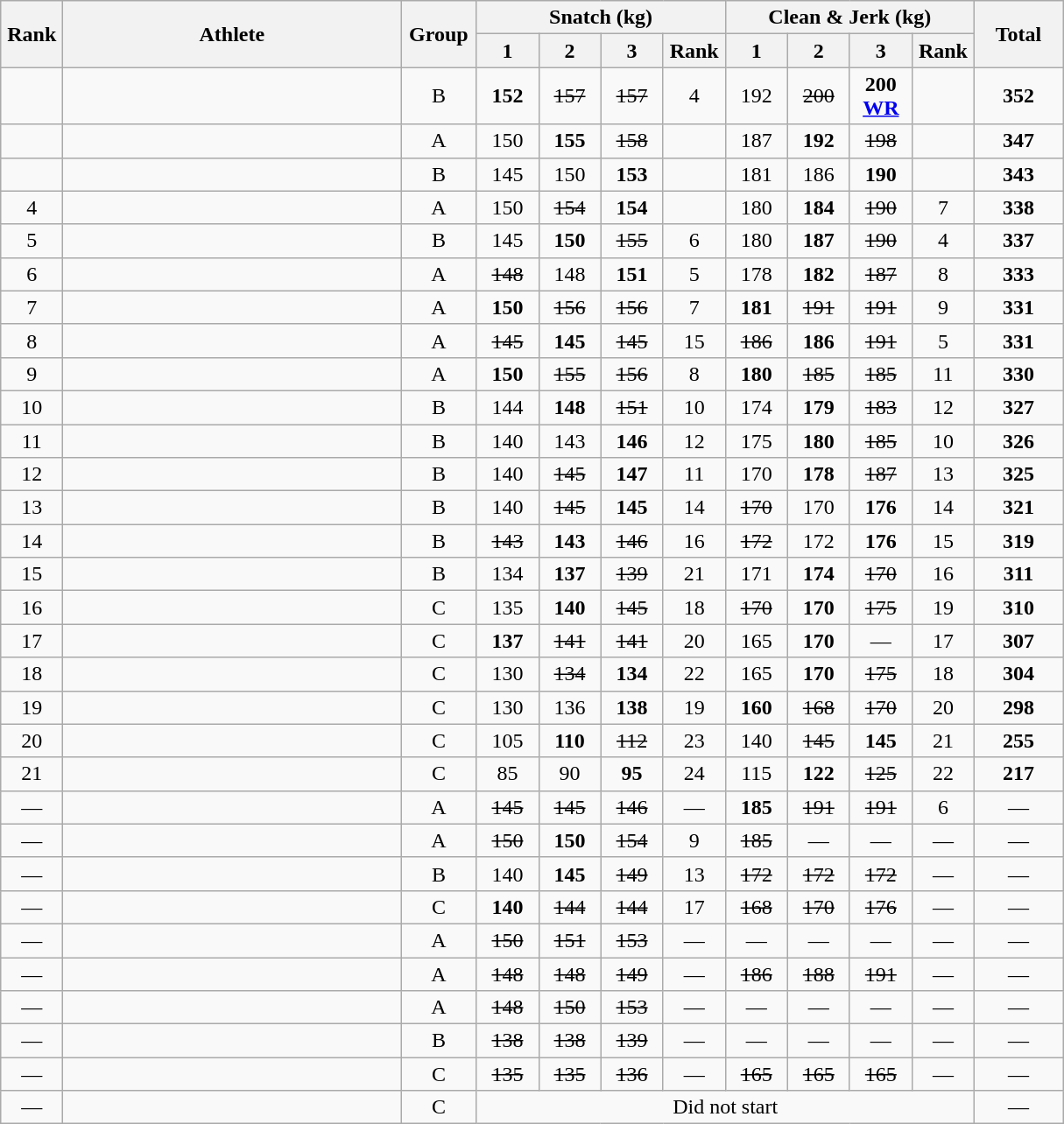<table class = "wikitable" style="text-align:center;">
<tr>
<th rowspan=2 width=40>Rank</th>
<th rowspan=2 width=250>Athlete</th>
<th rowspan=2 width=50>Group</th>
<th colspan=4>Snatch (kg)</th>
<th colspan=4>Clean & Jerk (kg)</th>
<th rowspan=2 width=60>Total</th>
</tr>
<tr>
<th width=40>1</th>
<th width=40>2</th>
<th width=40>3</th>
<th width=40>Rank</th>
<th width=40>1</th>
<th width=40>2</th>
<th width=40>3</th>
<th width=40>Rank</th>
</tr>
<tr>
<td></td>
<td align=left></td>
<td>B</td>
<td><strong>152</strong></td>
<td><s>157</s></td>
<td><s>157</s></td>
<td>4</td>
<td>192</td>
<td><s>200</s></td>
<td><strong>200 <a href='#'>WR</a></strong></td>
<td></td>
<td><strong>352</strong></td>
</tr>
<tr>
<td></td>
<td align=left></td>
<td>A</td>
<td>150</td>
<td><strong>155</strong></td>
<td><s>158</s></td>
<td></td>
<td>187</td>
<td><strong>192</strong></td>
<td><s>198</s></td>
<td></td>
<td><strong>347</strong></td>
</tr>
<tr>
<td></td>
<td align=left></td>
<td>B</td>
<td>145</td>
<td>150</td>
<td><strong>153</strong></td>
<td></td>
<td>181</td>
<td>186</td>
<td><strong>190</strong></td>
<td></td>
<td><strong>343</strong></td>
</tr>
<tr>
<td>4</td>
<td align=left></td>
<td>A</td>
<td>150</td>
<td><s>154</s></td>
<td><strong>154</strong></td>
<td></td>
<td>180</td>
<td><strong>184</strong></td>
<td><s>190</s></td>
<td>7</td>
<td><strong>338</strong></td>
</tr>
<tr>
<td>5</td>
<td align=left></td>
<td>B</td>
<td>145</td>
<td><strong>150</strong></td>
<td><s>155</s></td>
<td>6</td>
<td>180</td>
<td><strong>187</strong></td>
<td><s>190</s></td>
<td>4</td>
<td><strong>337</strong></td>
</tr>
<tr>
<td>6</td>
<td align=left></td>
<td>A</td>
<td><s>148</s></td>
<td>148</td>
<td><strong>151</strong></td>
<td>5</td>
<td>178</td>
<td><strong>182</strong></td>
<td><s>187</s></td>
<td>8</td>
<td><strong>333</strong></td>
</tr>
<tr>
<td>7</td>
<td align=left></td>
<td>A</td>
<td><strong>150</strong></td>
<td><s>156</s></td>
<td><s>156</s></td>
<td>7</td>
<td><strong>181</strong></td>
<td><s>191</s></td>
<td><s>191</s></td>
<td>9</td>
<td><strong>331</strong></td>
</tr>
<tr>
<td>8</td>
<td align=left></td>
<td>A</td>
<td><s>145</s></td>
<td><strong>145</strong></td>
<td><s>145</s></td>
<td>15</td>
<td><s>186</s></td>
<td><strong>186</strong></td>
<td><s>191</s></td>
<td>5</td>
<td><strong>331</strong></td>
</tr>
<tr>
<td>9</td>
<td align=left></td>
<td>A</td>
<td><strong>150</strong></td>
<td><s>155</s></td>
<td><s>156</s></td>
<td>8</td>
<td><strong>180</strong></td>
<td><s>185</s></td>
<td><s>185</s></td>
<td>11</td>
<td><strong>330</strong></td>
</tr>
<tr>
<td>10</td>
<td align=left></td>
<td>B</td>
<td>144</td>
<td><strong>148</strong></td>
<td><s>151</s></td>
<td>10</td>
<td>174</td>
<td><strong>179</strong></td>
<td><s>183</s></td>
<td>12</td>
<td><strong>327</strong></td>
</tr>
<tr>
<td>11</td>
<td align=left></td>
<td>B</td>
<td>140</td>
<td>143</td>
<td><strong>146</strong></td>
<td>12</td>
<td>175</td>
<td><strong>180</strong></td>
<td><s>185</s></td>
<td>10</td>
<td><strong>326</strong></td>
</tr>
<tr>
<td>12</td>
<td align=left></td>
<td>B</td>
<td>140</td>
<td><s>145</s></td>
<td><strong>147</strong></td>
<td>11</td>
<td>170</td>
<td><strong>178</strong></td>
<td><s>187</s></td>
<td>13</td>
<td><strong>325</strong></td>
</tr>
<tr>
<td>13</td>
<td align=left></td>
<td>B</td>
<td>140</td>
<td><s>145</s></td>
<td><strong>145</strong></td>
<td>14</td>
<td><s>170</s></td>
<td>170</td>
<td><strong>176</strong></td>
<td>14</td>
<td><strong>321</strong></td>
</tr>
<tr>
<td>14</td>
<td align=left></td>
<td>B</td>
<td><s>143</s></td>
<td><strong>143</strong></td>
<td><s>146</s></td>
<td>16</td>
<td><s>172</s></td>
<td>172</td>
<td><strong>176</strong></td>
<td>15</td>
<td><strong>319</strong></td>
</tr>
<tr>
<td>15</td>
<td align=left></td>
<td>B</td>
<td>134</td>
<td><strong>137</strong></td>
<td><s>139</s></td>
<td>21</td>
<td>171</td>
<td><strong>174</strong></td>
<td><s>170</s></td>
<td>16</td>
<td><strong>311</strong></td>
</tr>
<tr>
<td>16</td>
<td align=left></td>
<td>C</td>
<td>135</td>
<td><strong>140</strong></td>
<td><s>145</s></td>
<td>18</td>
<td><s>170</s></td>
<td><strong>170</strong></td>
<td><s>175</s></td>
<td>19</td>
<td><strong>310</strong></td>
</tr>
<tr>
<td>17</td>
<td align=left></td>
<td>C</td>
<td><strong>137</strong></td>
<td><s>141</s></td>
<td><s>141</s></td>
<td>20</td>
<td>165</td>
<td><strong>170</strong></td>
<td>—</td>
<td>17</td>
<td><strong>307</strong></td>
</tr>
<tr>
<td>18</td>
<td align=left></td>
<td>C</td>
<td>130</td>
<td><s>134</s></td>
<td><strong>134</strong></td>
<td>22</td>
<td>165</td>
<td><strong>170</strong></td>
<td><s>175</s></td>
<td>18</td>
<td><strong>304</strong></td>
</tr>
<tr>
<td>19</td>
<td align=left></td>
<td>C</td>
<td>130</td>
<td>136</td>
<td><strong>138</strong></td>
<td>19</td>
<td><strong>160</strong></td>
<td><s>168</s></td>
<td><s>170</s></td>
<td>20</td>
<td><strong>298</strong></td>
</tr>
<tr>
<td>20</td>
<td align=left></td>
<td>C</td>
<td>105</td>
<td><strong>110</strong></td>
<td><s>112</s></td>
<td>23</td>
<td>140</td>
<td><s>145</s></td>
<td><strong>145</strong></td>
<td>21</td>
<td><strong>255</strong></td>
</tr>
<tr>
<td>21</td>
<td align=left></td>
<td>C</td>
<td>85</td>
<td>90</td>
<td><strong>95</strong></td>
<td>24</td>
<td>115</td>
<td><strong>122</strong></td>
<td><s>125</s></td>
<td>22</td>
<td><strong>217</strong></td>
</tr>
<tr>
<td>—</td>
<td align=left></td>
<td>A</td>
<td><s>145</s></td>
<td><s>145</s></td>
<td><s>146</s></td>
<td>—</td>
<td><strong>185</strong></td>
<td><s>191</s></td>
<td><s>191</s></td>
<td>6</td>
<td>—</td>
</tr>
<tr>
<td>—</td>
<td align=left></td>
<td>A</td>
<td><s>150</s></td>
<td><strong>150</strong></td>
<td><s>154</s></td>
<td>9</td>
<td><s>185</s></td>
<td>—</td>
<td>—</td>
<td>—</td>
<td>—</td>
</tr>
<tr>
<td>—</td>
<td align=left></td>
<td>B</td>
<td>140</td>
<td><strong>145</strong></td>
<td><s>149</s></td>
<td>13</td>
<td><s>172</s></td>
<td><s>172</s></td>
<td><s>172</s></td>
<td>—</td>
<td>—</td>
</tr>
<tr>
<td>—</td>
<td align=left></td>
<td>C</td>
<td><strong>140</strong></td>
<td><s>144</s></td>
<td><s>144</s></td>
<td>17</td>
<td><s>168</s></td>
<td><s>170</s></td>
<td><s>176</s></td>
<td>—</td>
<td>—</td>
</tr>
<tr>
<td>—</td>
<td align=left></td>
<td>A</td>
<td><s>150</s></td>
<td><s>151</s></td>
<td><s>153</s></td>
<td>—</td>
<td>—</td>
<td>—</td>
<td>—</td>
<td>—</td>
<td>—</td>
</tr>
<tr>
<td>—</td>
<td align=left></td>
<td>A</td>
<td><s>148</s></td>
<td><s>148</s></td>
<td><s>149</s></td>
<td>—</td>
<td><s>186</s></td>
<td><s>188</s></td>
<td><s>191</s></td>
<td>—</td>
<td>—</td>
</tr>
<tr>
<td>—</td>
<td align=left></td>
<td>A</td>
<td><s>148</s></td>
<td><s>150</s></td>
<td><s>153</s></td>
<td>—</td>
<td>—</td>
<td>—</td>
<td>—</td>
<td>—</td>
<td>—</td>
</tr>
<tr>
<td>—</td>
<td align=left></td>
<td>B</td>
<td><s>138</s></td>
<td><s>138</s></td>
<td><s>139</s></td>
<td>—</td>
<td>—</td>
<td>—</td>
<td>—</td>
<td>—</td>
<td>—</td>
</tr>
<tr>
<td>—</td>
<td align=left></td>
<td>C</td>
<td><s>135</s></td>
<td><s>135</s></td>
<td><s>136</s></td>
<td>—</td>
<td><s>165</s></td>
<td><s>165</s></td>
<td><s>165</s></td>
<td>—</td>
<td>—</td>
</tr>
<tr>
<td>—</td>
<td align=left></td>
<td>C</td>
<td colspan="8">Did not start</td>
<td>—</td>
</tr>
</table>
